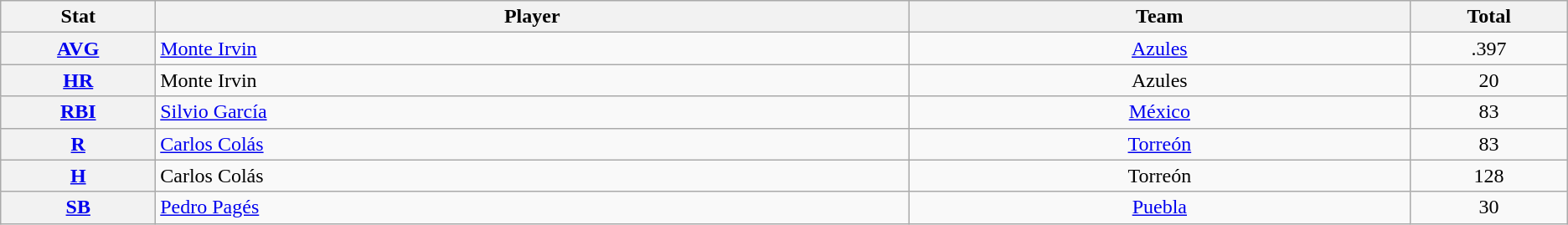<table class="wikitable" style="text-align:center;">
<tr>
<th scope="col" width="3%">Stat</th>
<th scope="col" width="15%">Player</th>
<th scope="col" width="10%">Team</th>
<th scope="col" width="3%">Total</th>
</tr>
<tr>
<th scope="row" style="text-align:center;"><a href='#'>AVG</a></th>
<td align=left> <a href='#'>Monte Irvin</a></td>
<td><a href='#'>Azules</a></td>
<td>.397</td>
</tr>
<tr>
<th scope="row" style="text-align:center;"><a href='#'>HR</a></th>
<td align=left> Monte Irvin</td>
<td>Azules</td>
<td>20</td>
</tr>
<tr>
<th scope="row" style="text-align:center;"><a href='#'>RBI</a></th>
<td align=left> <a href='#'>Silvio García</a></td>
<td><a href='#'>México</a></td>
<td>83</td>
</tr>
<tr>
<th scope="row" style="text-align:center;"><a href='#'>R</a></th>
<td align=left> <a href='#'>Carlos Colás</a></td>
<td><a href='#'>Torreón</a></td>
<td>83</td>
</tr>
<tr>
<th scope="row" style="text-align:center;"><a href='#'>H</a></th>
<td align=left> Carlos Colás</td>
<td>Torreón</td>
<td>128</td>
</tr>
<tr>
<th scope="row" style="text-align:center;"><a href='#'>SB</a></th>
<td align=left> <a href='#'>Pedro Pagés</a></td>
<td><a href='#'>Puebla</a></td>
<td>30</td>
</tr>
</table>
